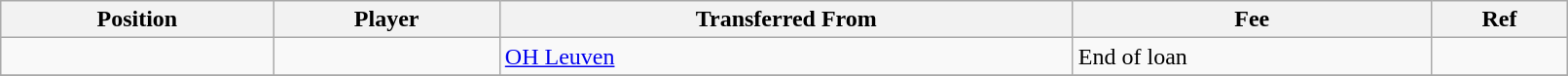<table class="wikitable sortable" style="width:85%; text-align:center; font-size:100%; text-align:left;">
<tr>
<th>Position</th>
<th>Player</th>
<th>Transferred From</th>
<th>Fee</th>
<th>Ref</th>
</tr>
<tr>
<td></td>
<td></td>
<td> <a href='#'>OH Leuven</a></td>
<td>End of loan</td>
<td></td>
</tr>
<tr>
</tr>
</table>
